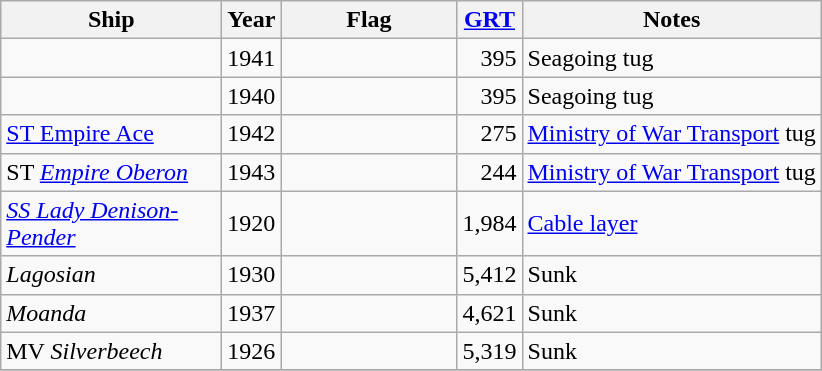<table class="wikitable sortable">
<tr>
<th scope="col" width="140px">Ship</th>
<th scope="col" width="30px">Year</th>
<th scope="col" width="110px">Flag</th>
<th scope="col" width="30px"><a href='#'>GRT</a></th>
<th>Notes</th>
</tr>
<tr>
<td align="left"></td>
<td align="left">1941</td>
<td align="left"></td>
<td align="right">395</td>
<td align="left">Seagoing tug</td>
</tr>
<tr>
<td align="left"></td>
<td align="left">1940</td>
<td align="left"></td>
<td align="right">395</td>
<td align="left">Seagoing tug</td>
</tr>
<tr>
<td align="left"><a href='#'>ST Empire Ace</a></td>
<td align="left">1942</td>
<td align="left"></td>
<td align="right">275</td>
<td align="left"><a href='#'>Ministry of War Transport</a> tug</td>
</tr>
<tr>
<td align="left">ST <em><a href='#'>Empire Oberon</a></em></td>
<td align="left">1943</td>
<td align="left"></td>
<td align="right">244</td>
<td align="left"><a href='#'>Ministry of War Transport</a> tug</td>
</tr>
<tr>
<td align="left"><em><a href='#'>SS Lady Denison-Pender</a></em></td>
<td align="left">1920</td>
<td align="left"></td>
<td align="right">1,984</td>
<td align="left"><a href='#'>Cable layer</a></td>
</tr>
<tr>
<td align="left"><em>Lagosian</em></td>
<td align="left">1930</td>
<td align="left"></td>
<td align="right">5,412</td>
<td align="left">Sunk</td>
</tr>
<tr>
<td align="left"><em>Moanda</em></td>
<td align="left">1937</td>
<td align="left"></td>
<td align="right">4,621</td>
<td align="left">Sunk</td>
</tr>
<tr>
<td align="left">MV <em>Silverbeech</em></td>
<td align="left">1926</td>
<td align="left"></td>
<td align="right">5,319</td>
<td align="left">Sunk</td>
</tr>
<tr>
</tr>
</table>
